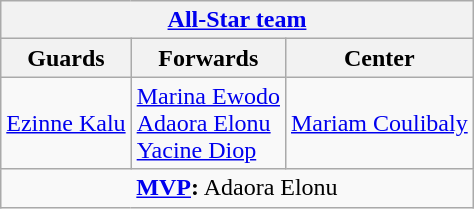<table class=wikitable style="margin:auto">
<tr>
<th colspan=3 align=center><a href='#'>All-Star team</a></th>
</tr>
<tr>
<th>Guards</th>
<th>Forwards</th>
<th>Center</th>
</tr>
<tr>
<td> <a href='#'>Ezinne Kalu</a></td>
<td> <a href='#'>Marina Ewodo</a><br> <a href='#'>Adaora Elonu</a><br> <a href='#'>Yacine Diop</a></td>
<td> <a href='#'>Mariam Coulibaly</a></td>
</tr>
<tr>
<td colspan=3 align=center><strong><a href='#'>MVP</a>:</strong>  Adaora Elonu</td>
</tr>
</table>
